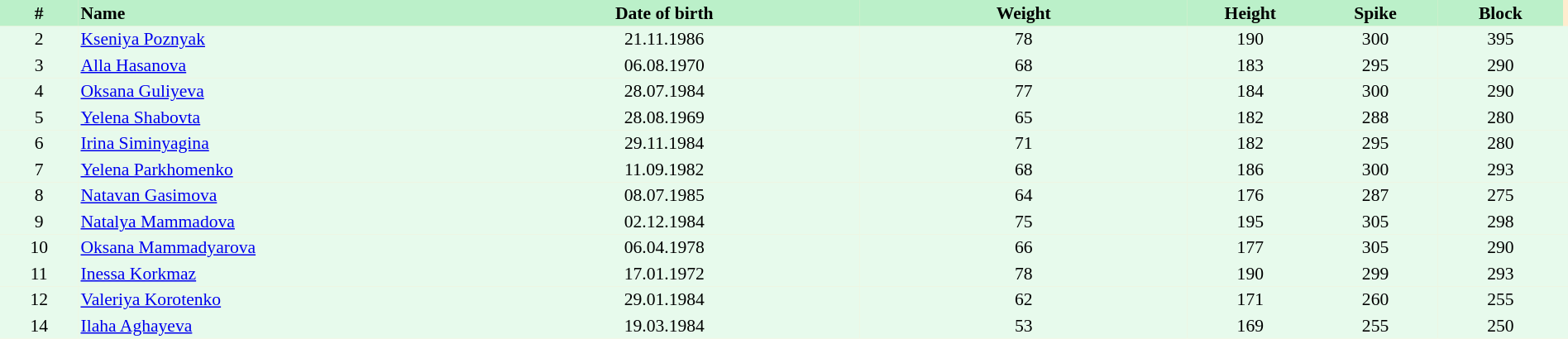<table border=0 cellpadding=2 cellspacing=0  |- bgcolor=#FFECCE style="text-align:center; font-size:90%;" width=100%>
<tr bgcolor=#BBF0C9>
<th width=5%>#</th>
<th width=25% align=left>Name</th>
<th width=25%>Date of birth</th>
<th width=21%>Weight</th>
<th width=8%>Height</th>
<th width=8%>Spike</th>
<th width=8%>Block</th>
</tr>
<tr bgcolor=#E7FAEC>
<td>2</td>
<td align=left><a href='#'>Kseniya Poznyak</a></td>
<td>21.11.1986</td>
<td>78</td>
<td>190</td>
<td>300</td>
<td>395</td>
<td></td>
</tr>
<tr bgcolor=#E7FAEC>
<td>3</td>
<td align=left><a href='#'>Alla Hasanova</a></td>
<td>06.08.1970</td>
<td>68</td>
<td>183</td>
<td>295</td>
<td>290</td>
<td></td>
</tr>
<tr bgcolor=#E7FAEC>
<td>4</td>
<td align=left><a href='#'>Oksana Guliyeva</a></td>
<td>28.07.1984</td>
<td>77</td>
<td>184</td>
<td>300</td>
<td>290</td>
<td></td>
</tr>
<tr bgcolor=#E7FAEC>
<td>5</td>
<td align=left><a href='#'>Yelena Shabovta</a></td>
<td>28.08.1969</td>
<td>65</td>
<td>182</td>
<td>288</td>
<td>280</td>
<td></td>
</tr>
<tr bgcolor=#E7FAEC>
<td>6</td>
<td align=left><a href='#'>Irina Siminyagina</a></td>
<td>29.11.1984</td>
<td>71</td>
<td>182</td>
<td>295</td>
<td>280</td>
<td></td>
</tr>
<tr bgcolor=#E7FAEC>
<td>7</td>
<td align=left><a href='#'>Yelena Parkhomenko</a></td>
<td>11.09.1982</td>
<td>68</td>
<td>186</td>
<td>300</td>
<td>293</td>
<td></td>
</tr>
<tr bgcolor=#E7FAEC>
<td>8</td>
<td align=left><a href='#'>Natavan Gasimova</a></td>
<td>08.07.1985</td>
<td>64</td>
<td>176</td>
<td>287</td>
<td>275</td>
<td></td>
</tr>
<tr bgcolor=#E7FAEC>
<td>9</td>
<td align=left><a href='#'>Natalya Mammadova</a></td>
<td>02.12.1984</td>
<td>75</td>
<td>195</td>
<td>305</td>
<td>298</td>
<td></td>
</tr>
<tr bgcolor=#E7FAEC>
<td>10</td>
<td align=left><a href='#'>Oksana Mammadyarova</a></td>
<td>06.04.1978</td>
<td>66</td>
<td>177</td>
<td>305</td>
<td>290</td>
<td></td>
</tr>
<tr bgcolor=#E7FAEC>
<td>11</td>
<td align=left><a href='#'>Inessa Korkmaz</a></td>
<td>17.01.1972</td>
<td>78</td>
<td>190</td>
<td>299</td>
<td>293</td>
<td></td>
</tr>
<tr bgcolor=#E7FAEC>
<td>12</td>
<td align=left><a href='#'>Valeriya Korotenko</a></td>
<td>29.01.1984</td>
<td>62</td>
<td>171</td>
<td>260</td>
<td>255</td>
<td></td>
</tr>
<tr bgcolor=#E7FAEC>
<td>14</td>
<td align=left><a href='#'>Ilaha Aghayeva</a></td>
<td>19.03.1984</td>
<td>53</td>
<td>169</td>
<td>255</td>
<td>250</td>
<td></td>
</tr>
</table>
